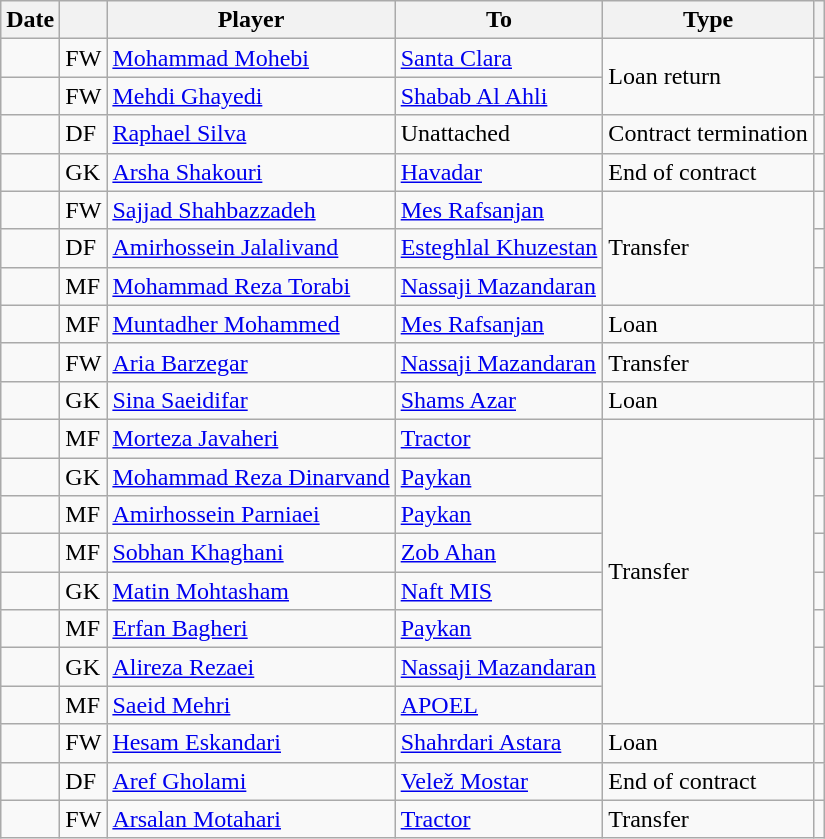<table class="wikitable">
<tr>
<th>Date</th>
<th></th>
<th>Player</th>
<th>To</th>
<th>Type</th>
<th></th>
</tr>
<tr>
<td></td>
<td>FW</td>
<td> <a href='#'>Mohammad Mohebi</a></td>
<td> <a href='#'>Santa Clara</a></td>
<td rowspan="2">Loan return</td>
<td align="center"></td>
</tr>
<tr>
<td></td>
<td>FW</td>
<td> <a href='#'>Mehdi Ghayedi</a></td>
<td> <a href='#'>Shabab Al Ahli</a></td>
<td align="center"></td>
</tr>
<tr>
<td></td>
<td>DF</td>
<td> <a href='#'>Raphael Silva</a></td>
<td>Unattached</td>
<td>Contract termination</td>
<td align="center"></td>
</tr>
<tr>
<td></td>
<td>GK</td>
<td> <a href='#'>Arsha Shakouri</a></td>
<td><a href='#'>Havadar</a></td>
<td rowspan="1">End of contract</td>
<td align="center"></td>
</tr>
<tr>
<td></td>
<td>FW</td>
<td> <a href='#'>Sajjad Shahbazzadeh</a></td>
<td><a href='#'>Mes Rafsanjan</a></td>
<td rowspan="3">Transfer</td>
<td align="center"></td>
</tr>
<tr>
<td></td>
<td>DF</td>
<td> <a href='#'>Amirhossein Jalalivand</a></td>
<td><a href='#'>Esteghlal Khuzestan</a></td>
<td align="center"></td>
</tr>
<tr>
<td></td>
<td>MF</td>
<td> <a href='#'>Mohammad Reza Torabi</a></td>
<td><a href='#'>Nassaji Mazandaran</a></td>
<td align="center"></td>
</tr>
<tr>
<td></td>
<td>MF</td>
<td> <a href='#'>Muntadher Mohammed</a></td>
<td><a href='#'>Mes Rafsanjan</a></td>
<td>Loan</td>
<td align="center"></td>
</tr>
<tr>
<td></td>
<td>FW</td>
<td> <a href='#'>Aria Barzegar</a></td>
<td><a href='#'>Nassaji Mazandaran</a></td>
<td>Transfer</td>
<td align="center"></td>
</tr>
<tr>
<td></td>
<td>GK</td>
<td> <a href='#'>Sina Saeidifar</a></td>
<td><a href='#'>Shams Azar</a></td>
<td>Loan</td>
<td align="center"></td>
</tr>
<tr>
<td></td>
<td>MF</td>
<td> <a href='#'>Morteza Javaheri</a></td>
<td><a href='#'>Tractor</a></td>
<td rowspan="8">Transfer</td>
<td align="center"></td>
</tr>
<tr>
<td></td>
<td>GK</td>
<td> <a href='#'>Mohammad Reza Dinarvand</a></td>
<td><a href='#'>Paykan</a></td>
<td align="center"></td>
</tr>
<tr>
<td></td>
<td>MF</td>
<td> <a href='#'>Amirhossein Parniaei</a></td>
<td><a href='#'>Paykan</a></td>
<td align="center"></td>
</tr>
<tr>
<td></td>
<td>MF</td>
<td> <a href='#'>Sobhan Khaghani</a></td>
<td><a href='#'>Zob Ahan</a></td>
<td align="center"></td>
</tr>
<tr>
<td></td>
<td>GK</td>
<td> <a href='#'>Matin Mohtasham</a></td>
<td><a href='#'>Naft MIS</a></td>
<td align="center"></td>
</tr>
<tr>
<td></td>
<td>MF</td>
<td> <a href='#'>Erfan Bagheri</a></td>
<td><a href='#'>Paykan</a></td>
<td align="center"></td>
</tr>
<tr>
<td></td>
<td>GK</td>
<td> <a href='#'>Alireza Rezaei</a></td>
<td><a href='#'>Nassaji Mazandaran</a></td>
<td align="center"></td>
</tr>
<tr>
<td></td>
<td>MF</td>
<td> <a href='#'>Saeid Mehri</a></td>
<td> <a href='#'>APOEL</a></td>
<td align="center"></td>
</tr>
<tr>
<td></td>
<td>FW</td>
<td> <a href='#'>Hesam Eskandari</a></td>
<td><a href='#'>Shahrdari Astara</a></td>
<td>Loan</td>
<td align="center"></td>
</tr>
<tr>
<td></td>
<td>DF</td>
<td> <a href='#'>Aref Gholami</a></td>
<td> <a href='#'>Velež Mostar</a></td>
<td>End of contract</td>
<td align="center"></td>
</tr>
<tr>
<td></td>
<td>FW</td>
<td> <a href='#'>Arsalan Motahari</a></td>
<td><a href='#'>Tractor</a></td>
<td rowspan="1">Transfer</td>
<td align="center"></td>
</tr>
</table>
